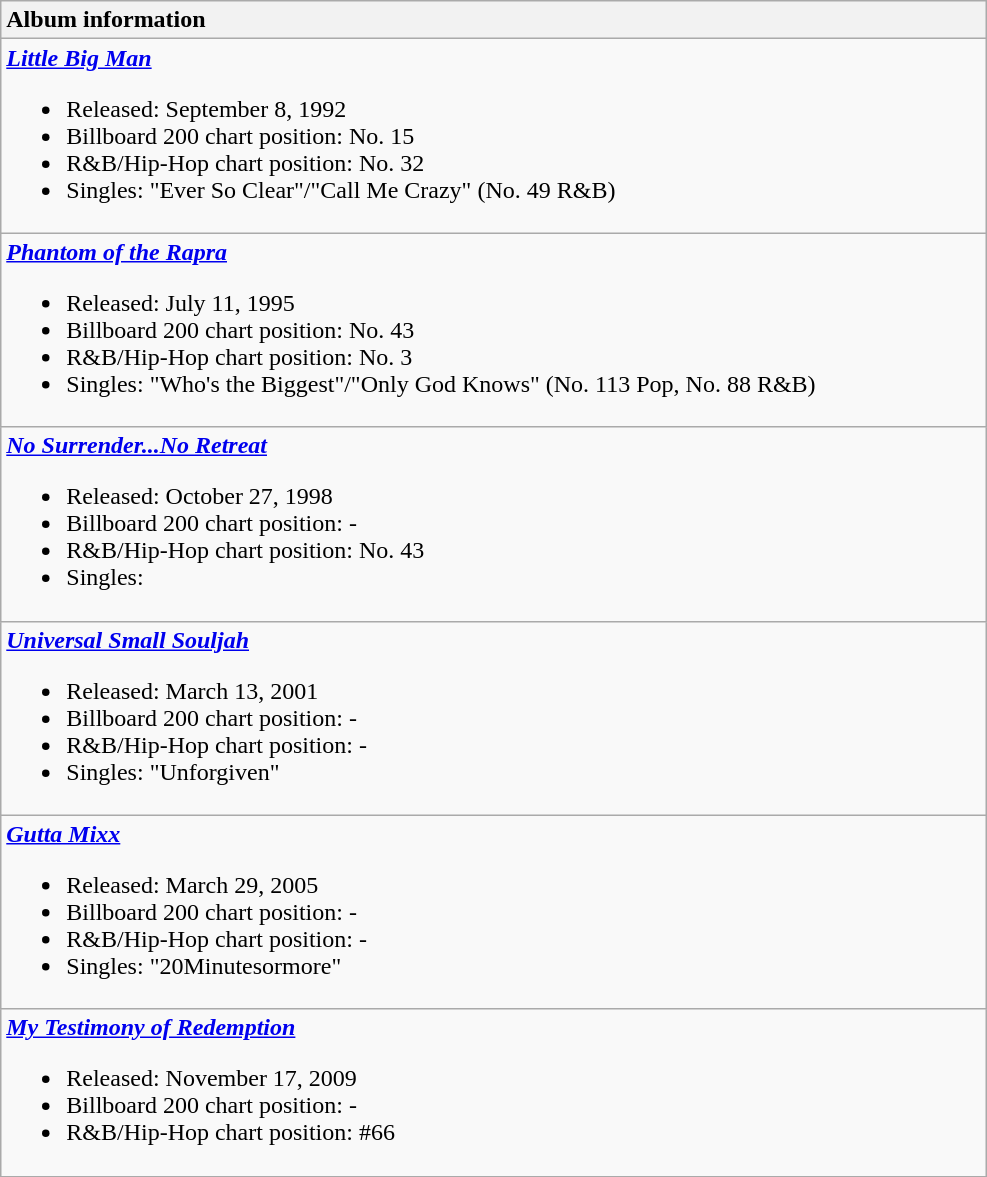<table class="wikitable">
<tr>
<th style="text-align:left; width:650px;">Album information</th>
</tr>
<tr>
<td align="left"><strong><em><a href='#'>Little Big Man</a></em></strong><br><ul><li>Released: September 8, 1992</li><li>Billboard 200 chart position: No. 15</li><li>R&B/Hip-Hop chart position: No. 32</li><li>Singles: "Ever So Clear"/"Call Me Crazy" (No. 49 R&B)</li></ul></td>
</tr>
<tr>
<td align="left"><strong><em><a href='#'>Phantom of the Rapra</a></em></strong><br><ul><li>Released: July 11, 1995</li><li>Billboard 200 chart position: No. 43</li><li>R&B/Hip-Hop chart position: No. 3</li><li>Singles: "Who's the Biggest"/"Only God Knows" (No. 113 Pop, No. 88 R&B)</li></ul></td>
</tr>
<tr>
<td align="left"><strong><em><a href='#'>No Surrender...No Retreat</a></em></strong><br><ul><li>Released: October 27, 1998</li><li>Billboard 200 chart position: -</li><li>R&B/Hip-Hop chart position: No. 43</li><li>Singles:</li></ul></td>
</tr>
<tr>
<td align="left"><strong><em><a href='#'>Universal Small Souljah</a></em></strong><br><ul><li>Released: March 13, 2001</li><li>Billboard 200 chart position: -</li><li>R&B/Hip-Hop chart position: -</li><li>Singles: "Unforgiven"</li></ul></td>
</tr>
<tr>
<td align="left"><strong><em><a href='#'>Gutta Mixx</a></em></strong><br><ul><li>Released: March 29, 2005</li><li>Billboard 200 chart position: -</li><li>R&B/Hip-Hop chart position: -</li><li>Singles: "20Minutesormore"</li></ul></td>
</tr>
<tr>
<td align="left"><strong><em><a href='#'>My Testimony of Redemption</a></em></strong><br><ul><li>Released: November 17, 2009</li><li>Billboard 200 chart position: -</li><li>R&B/Hip-Hop chart position: #66</li></ul></td>
</tr>
</table>
